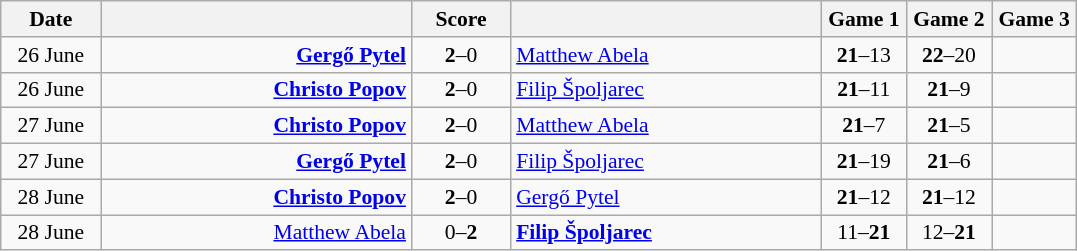<table class="wikitable" style="text-align: center; font-size:90% ">
<tr>
<th width="60">Date</th>
<th align="right" width="200"></th>
<th width="60">Score</th>
<th align="left" width="200"></th>
<th width="50">Game 1</th>
<th width="50">Game 2</th>
<th width="50">Game 3</th>
</tr>
<tr>
<td>26 June</td>
<td align="right"><strong><a href='#'>Gergő Pytel</a> </strong></td>
<td align="center"><strong>2</strong>–0</td>
<td align="left"> <a href='#'>Matthew Abela</a></td>
<td><strong>21</strong>–13</td>
<td><strong>22</strong>–20</td>
<td></td>
</tr>
<tr>
<td>26 June</td>
<td align="right"><strong><a href='#'>Christo Popov</a> </strong></td>
<td align="center"><strong>2</strong>–0</td>
<td align="left"> <a href='#'>Filip Špoljarec</a></td>
<td><strong>21</strong>–11</td>
<td><strong>21</strong>–9</td>
<td></td>
</tr>
<tr>
<td>27 June</td>
<td align="right"><strong><a href='#'>Christo Popov</a> </strong></td>
<td align="center"><strong>2</strong>–0</td>
<td align="left"> <a href='#'>Matthew Abela</a></td>
<td><strong>21</strong>–7</td>
<td><strong>21</strong>–5</td>
<td></td>
</tr>
<tr>
<td>27 June</td>
<td align="right"><strong><a href='#'>Gergő Pytel</a> </strong></td>
<td align="center"><strong>2</strong>–0</td>
<td align="left"> <a href='#'>Filip Špoljarec</a></td>
<td><strong>21</strong>–19</td>
<td><strong>21</strong>–6</td>
<td></td>
</tr>
<tr>
<td>28 June</td>
<td align="right"><strong><a href='#'>Christo Popov</a> </strong></td>
<td align="center"><strong>2</strong>–0</td>
<td align="left"> <a href='#'>Gergő Pytel</a></td>
<td><strong>21</strong>–12</td>
<td><strong>21</strong>–12</td>
<td></td>
</tr>
<tr>
<td>28 June</td>
<td align="right"><a href='#'>Matthew Abela</a> </td>
<td align="center">0–<strong>2</strong></td>
<td align="left"><strong> <a href='#'>Filip Špoljarec</a></strong></td>
<td>11–<strong>21</strong></td>
<td>12–<strong>21</strong></td>
<td></td>
</tr>
</table>
